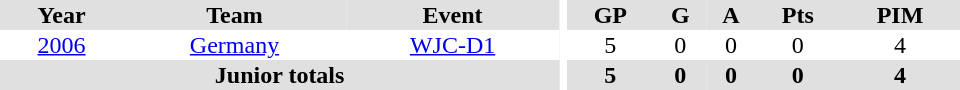<table border="0" cellpadding="1" cellspacing="0" ID="Table3" style="text-align:center; width:40em">
<tr ALIGN="center" bgcolor="#e0e0e0">
<th>Year</th>
<th>Team</th>
<th>Event</th>
<th rowspan="99" bgcolor="#ffffff"></th>
<th>GP</th>
<th>G</th>
<th>A</th>
<th>Pts</th>
<th>PIM</th>
</tr>
<tr ALIGN="center">
<td><a href='#'>2006</a></td>
<td><a href='#'>Germany</a></td>
<td><a href='#'>WJC-D1</a></td>
<td>5</td>
<td>0</td>
<td>0</td>
<td>0</td>
<td>4</td>
</tr>
<tr bgcolor="#e0e0e0">
<th colspan="3">Junior totals</th>
<th>5</th>
<th>0</th>
<th>0</th>
<th>0</th>
<th>4</th>
</tr>
</table>
